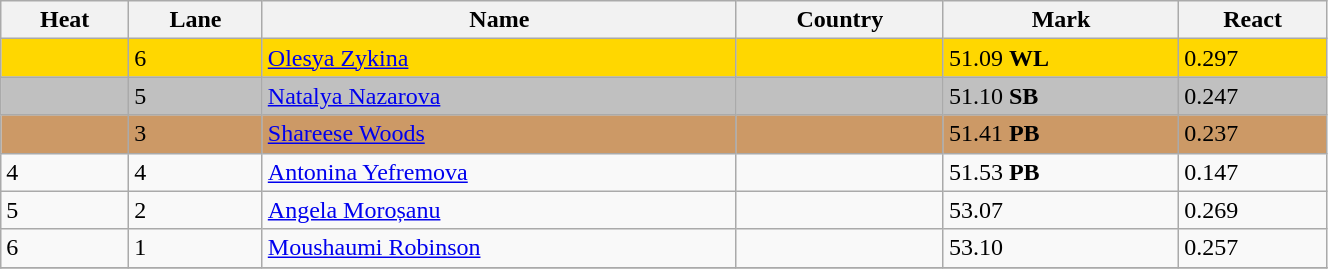<table class="wikitable" width=70%>
<tr>
<th>Heat</th>
<th>Lane</th>
<th>Name</th>
<th>Country</th>
<th>Mark</th>
<th>React</th>
</tr>
<tr bgcolor=gold>
<td></td>
<td>6</td>
<td><a href='#'>Olesya Zykina</a></td>
<td></td>
<td>51.09 <strong>WL</strong></td>
<td>0.297</td>
</tr>
<tr bgcolor=silver>
<td></td>
<td>5</td>
<td><a href='#'>Natalya Nazarova</a></td>
<td></td>
<td>51.10 <strong>SB</strong></td>
<td>0.247</td>
</tr>
<tr bgcolor=cc9966>
<td></td>
<td>3</td>
<td><a href='#'>Shareese Woods</a></td>
<td></td>
<td>51.41 <strong>PB</strong></td>
<td>0.237</td>
</tr>
<tr>
<td>4</td>
<td>4</td>
<td><a href='#'>Antonina Yefremova</a></td>
<td></td>
<td>51.53 <strong>PB</strong></td>
<td>0.147</td>
</tr>
<tr>
<td>5</td>
<td>2</td>
<td><a href='#'>Angela Moroșanu</a></td>
<td></td>
<td>53.07</td>
<td>0.269</td>
</tr>
<tr>
<td>6</td>
<td>1</td>
<td><a href='#'>Moushaumi Robinson</a></td>
<td></td>
<td>53.10</td>
<td>0.257</td>
</tr>
<tr>
</tr>
</table>
